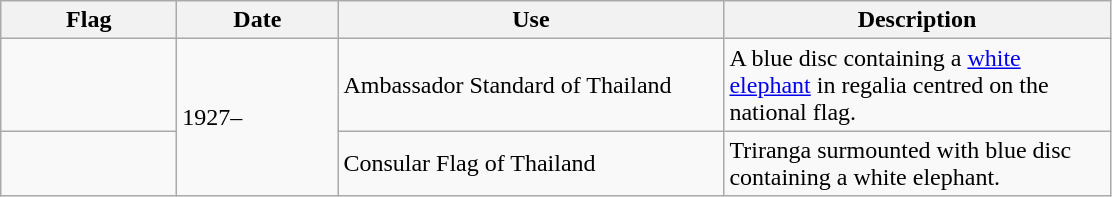<table class="wikitable">
<tr>
<th width="110">Flag</th>
<th width="100">Date</th>
<th width="250">Use</th>
<th width="250">Description</th>
</tr>
<tr>
<td></td>
<td rowspan="2">1927–</td>
<td>Ambassador Standard of Thailand</td>
<td>A blue disc containing a <a href='#'>white elephant</a> in regalia centred on the national flag.</td>
</tr>
<tr>
<td></td>
<td>Consular Flag of Thailand</td>
<td>Triranga surmounted with blue disc containing a white elephant.</td>
</tr>
</table>
